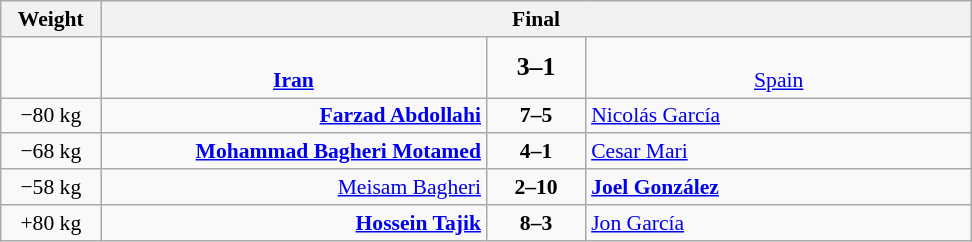<table class="wikitable" style="font-size: 90%; margin: 1em auto 1em auto;">
<tr>
<th width="60">Weight</th>
<th colspan=3>Final</th>
</tr>
<tr>
<td></td>
<td align=center  width="250"><strong><br><a href='#'>Iran</a></strong></td>
<td align=center width="60"><strong><big>3–1</big></strong></td>
<td align=center  width="250"><br><a href='#'>Spain</a></td>
</tr>
<tr>
<td align=center>−80 kg</td>
<td align=right><strong><a href='#'>Farzad Abdollahi</a></strong></td>
<td align=center><strong>7–5</strong></td>
<td align=left><a href='#'>Nicolás García</a></td>
</tr>
<tr>
<td align=center>−68 kg</td>
<td align=right><strong><a href='#'>Mohammad Bagheri Motamed</a></strong></td>
<td align=center><strong>4–1</strong></td>
<td align=left><a href='#'>Cesar Mari</a></td>
</tr>
<tr>
<td align=center>−58 kg</td>
<td align=right><a href='#'>Meisam Bagheri</a></td>
<td align=center><strong>2–10</strong></td>
<td align=left><strong><a href='#'>Joel González</a></strong></td>
</tr>
<tr>
<td align=center>+80 kg</td>
<td align=right><strong><a href='#'>Hossein Tajik</a></strong></td>
<td align=center><strong>8–3</strong></td>
<td align=left><a href='#'>Jon García</a></td>
</tr>
</table>
